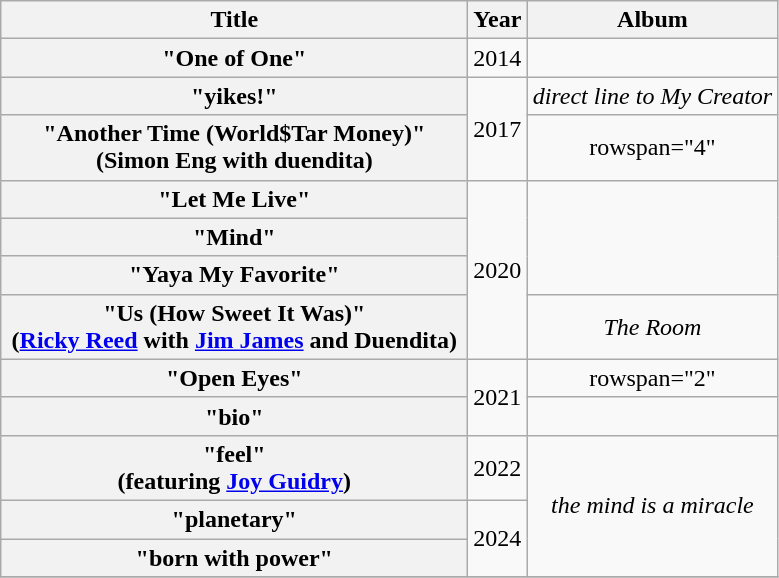<table class="wikitable plainrowheaders" style="text-align:center">
<tr>
<th scope="col" style="width:19em;">Title</th>
<th scope="col" style="width:1em;">Year</th>
<th scope="col" style="width:10em;">Album</th>
</tr>
<tr>
<th scope="row">"One of One"</th>
<td>2014</td>
<td></td>
</tr>
<tr>
<th scope="row">"yikes!"</th>
<td rowspan="2">2017</td>
<td><em>direct line to My Creator</em></td>
</tr>
<tr>
<th scope="row">"Another Time (World$Tar Money)"<br>(Simon Eng with duendita)</th>
<td>rowspan="4" </td>
</tr>
<tr>
<th scope="row">"Let Me Live"</th>
<td rowspan="4">2020</td>
</tr>
<tr>
<th scope="row">"Mind"</th>
</tr>
<tr>
<th scope="row">"Yaya My Favorite"</th>
</tr>
<tr>
<th scope="row">"Us (How Sweet It Was)"<br>(<a href='#'>Ricky Reed</a> with <a href='#'>Jim James</a> and Duendita)</th>
<td><em>The Room</em></td>
</tr>
<tr>
<th scope="row">"Open Eyes"</th>
<td rowspan="2">2021</td>
<td>rowspan="2" </td>
</tr>
<tr>
<th scope="row">"bio"</th>
</tr>
<tr>
<th scope="row">"feel"<br>(featuring <a href='#'>Joy Guidry</a>)</th>
<td>2022</td>
<td rowspan="3"><em>the mind is a miracle</em></td>
</tr>
<tr>
<th scope="row">"planetary"</th>
<td rowspan="2">2024</td>
</tr>
<tr>
<th scope="row">"born with power"</th>
</tr>
<tr>
</tr>
</table>
